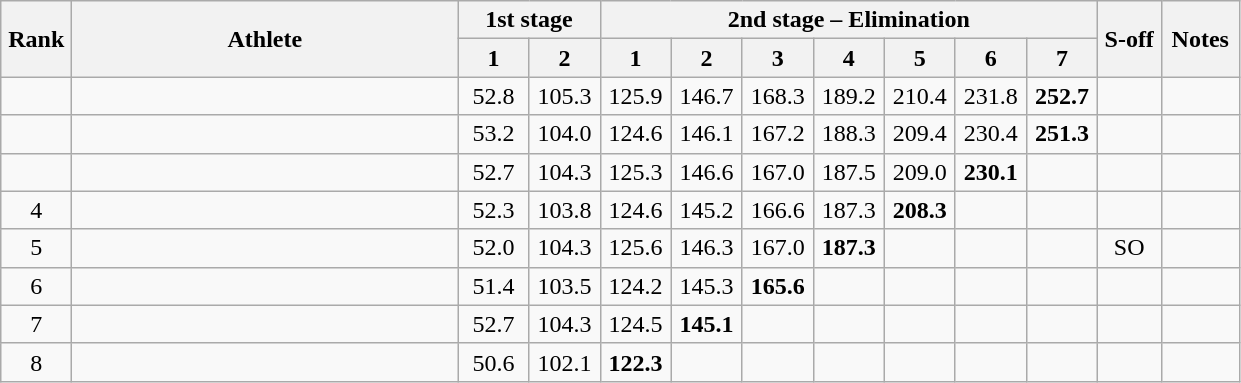<table class="wikitable" style="text-align:center">
<tr>
<th rowspan=2 width=40>Rank</th>
<th rowspan=2 width=250>Athlete</th>
<th colspan=2>1st stage</th>
<th colspan=7>2nd stage – Elimination</th>
<th rowspan=2 width=35>S-off</th>
<th rowspan=2 width=45>Notes</th>
</tr>
<tr>
<th width=40>1</th>
<th width=40>2</th>
<th width=40>1</th>
<th width=40>2</th>
<th width=40>3</th>
<th width=40>4</th>
<th width=40>5</th>
<th width=40>6</th>
<th width=40>7</th>
</tr>
<tr>
<td></td>
<td align=left></td>
<td>52.8</td>
<td>105.3</td>
<td>125.9</td>
<td>146.7</td>
<td>168.3</td>
<td>189.2</td>
<td>210.4</td>
<td>231.8</td>
<td><strong>252.7</strong></td>
<td></td>
<td></td>
</tr>
<tr>
<td></td>
<td align=left></td>
<td>53.2</td>
<td>104.0</td>
<td>124.6</td>
<td>146.1</td>
<td>167.2</td>
<td>188.3</td>
<td>209.4</td>
<td>230.4</td>
<td><strong>251.3</strong></td>
<td></td>
<td></td>
</tr>
<tr>
<td></td>
<td align=left></td>
<td>52.7</td>
<td>104.3</td>
<td>125.3</td>
<td>146.6</td>
<td>167.0</td>
<td>187.5</td>
<td>209.0</td>
<td><strong>230.1</strong></td>
<td></td>
<td></td>
<td></td>
</tr>
<tr>
<td>4</td>
<td align=left></td>
<td>52.3</td>
<td>103.8</td>
<td>124.6</td>
<td>145.2</td>
<td>166.6</td>
<td>187.3</td>
<td><strong>208.3</strong></td>
<td></td>
<td></td>
<td></td>
<td></td>
</tr>
<tr>
<td>5</td>
<td align=left></td>
<td>52.0</td>
<td>104.3</td>
<td>125.6</td>
<td>146.3</td>
<td>167.0</td>
<td><strong>187.3</strong></td>
<td></td>
<td></td>
<td></td>
<td>SO</td>
<td></td>
</tr>
<tr>
<td>6</td>
<td align=left></td>
<td>51.4</td>
<td>103.5</td>
<td>124.2</td>
<td>145.3</td>
<td><strong>165.6</strong></td>
<td></td>
<td></td>
<td></td>
<td></td>
<td></td>
<td></td>
</tr>
<tr>
<td>7</td>
<td align=left></td>
<td>52.7</td>
<td>104.3</td>
<td>124.5</td>
<td><strong>145.1</strong></td>
<td></td>
<td></td>
<td></td>
<td></td>
<td></td>
<td></td>
<td></td>
</tr>
<tr>
<td>8</td>
<td align=left></td>
<td>50.6</td>
<td>102.1</td>
<td><strong>122.3</strong></td>
<td></td>
<td></td>
<td></td>
<td></td>
<td></td>
<td></td>
<td></td>
<td></td>
</tr>
</table>
